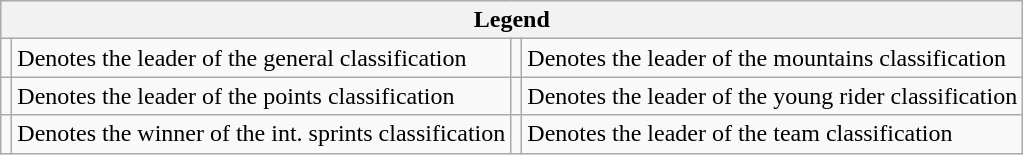<table class="wikitable noresize">
<tr>
<th colspan="4">Legend</th>
</tr>
<tr>
<td></td>
<td>Denotes the leader of the general classification</td>
<td></td>
<td>Denotes the leader of the mountains classification</td>
</tr>
<tr>
<td></td>
<td>Denotes the leader of the points classification</td>
<td></td>
<td>Denotes the leader of the young rider classification</td>
</tr>
<tr>
<td></td>
<td>Denotes the winner of the int. sprints classification</td>
<td></td>
<td>Denotes the leader of the team classification</td>
</tr>
</table>
